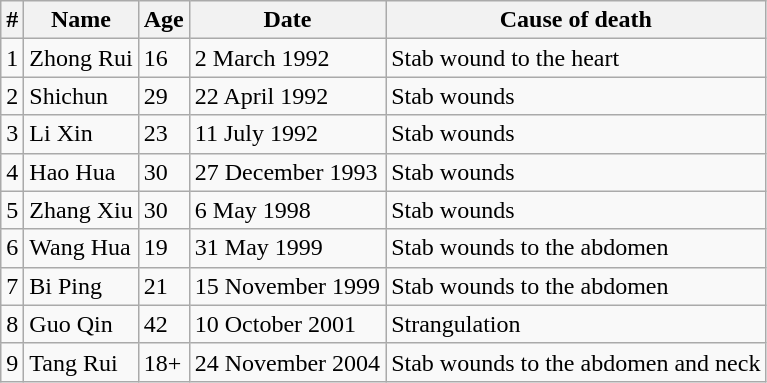<table class="wikitable">
<tr>
<th>#</th>
<th>Name</th>
<th>Age</th>
<th>Date</th>
<th>Cause of death</th>
</tr>
<tr>
<td>1</td>
<td>Zhong Rui</td>
<td>16</td>
<td>2 March 1992</td>
<td>Stab wound to the heart</td>
</tr>
<tr>
<td>2</td>
<td>Shichun</td>
<td>29</td>
<td>22 April 1992</td>
<td>Stab wounds</td>
</tr>
<tr>
<td>3</td>
<td>Li Xin</td>
<td>23</td>
<td>11 July 1992</td>
<td>Stab wounds</td>
</tr>
<tr>
<td>4</td>
<td>Hao Hua</td>
<td>30</td>
<td>27 December 1993</td>
<td>Stab wounds</td>
</tr>
<tr>
<td>5</td>
<td>Zhang Xiu</td>
<td>30</td>
<td>6 May 1998</td>
<td>Stab wounds</td>
</tr>
<tr>
<td>6</td>
<td>Wang Hua</td>
<td>19</td>
<td>31 May 1999</td>
<td>Stab wounds to the abdomen</td>
</tr>
<tr>
<td>7</td>
<td>Bi Ping</td>
<td>21</td>
<td>15 November 1999</td>
<td>Stab wounds to the abdomen</td>
</tr>
<tr>
<td>8</td>
<td>Guo Qin</td>
<td>42</td>
<td>10 October 2001</td>
<td>Strangulation</td>
</tr>
<tr>
<td>9</td>
<td>Tang Rui</td>
<td>18+</td>
<td>24 November 2004</td>
<td>Stab wounds to the abdomen and neck</td>
</tr>
</table>
